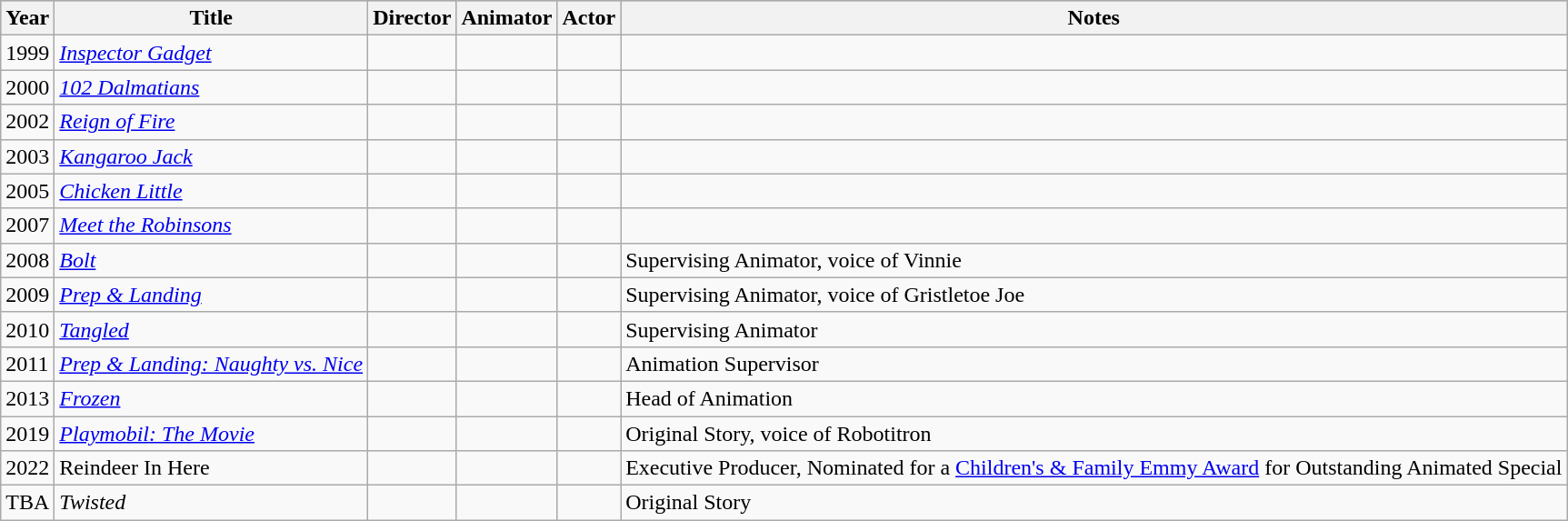<table class="wikitable">
<tr style="background:#b0c4de; text-align:center;">
<th>Year</th>
<th>Title</th>
<th>Director</th>
<th>Animator</th>
<th>Actor</th>
<th>Notes</th>
</tr>
<tr>
<td>1999</td>
<td><em><a href='#'>Inspector Gadget</a></em></td>
<td></td>
<td></td>
<td></td>
<td></td>
</tr>
<tr>
<td>2000</td>
<td><em><a href='#'>102 Dalmatians</a></em></td>
<td></td>
<td></td>
<td></td>
<td></td>
</tr>
<tr>
<td>2002</td>
<td><em><a href='#'>Reign of Fire</a></em></td>
<td></td>
<td></td>
<td></td>
<td></td>
</tr>
<tr>
<td>2003</td>
<td><em><a href='#'>Kangaroo Jack</a></em></td>
<td></td>
<td></td>
<td></td>
<td></td>
</tr>
<tr>
<td>2005</td>
<td><em><a href='#'>Chicken Little</a></em></td>
<td></td>
<td></td>
<td></td>
<td></td>
</tr>
<tr>
<td>2007</td>
<td><em><a href='#'>Meet the Robinsons</a></em></td>
<td></td>
<td></td>
<td></td>
<td></td>
</tr>
<tr>
<td>2008</td>
<td><em><a href='#'>Bolt</a></em></td>
<td></td>
<td></td>
<td></td>
<td>Supervising Animator, voice of Vinnie</td>
</tr>
<tr>
<td>2009</td>
<td><em><a href='#'>Prep & Landing</a></em></td>
<td></td>
<td></td>
<td></td>
<td>Supervising Animator, voice of Gristletoe Joe</td>
</tr>
<tr>
<td>2010</td>
<td><em><a href='#'>Tangled</a></em></td>
<td></td>
<td></td>
<td></td>
<td>Supervising Animator</td>
</tr>
<tr>
<td>2011</td>
<td><em><a href='#'>Prep & Landing: Naughty vs. Nice</a></em></td>
<td></td>
<td></td>
<td></td>
<td>Animation Supervisor</td>
</tr>
<tr>
<td>2013</td>
<td><em><a href='#'>Frozen</a></em></td>
<td></td>
<td></td>
<td></td>
<td>Head of Animation</td>
</tr>
<tr>
<td>2019</td>
<td><em><a href='#'>Playmobil: The Movie</a></em></td>
<td></td>
<td></td>
<td></td>
<td>Original Story, voice of Robotitron</td>
</tr>
<tr>
<td>2022</td>
<td>Reindeer In Here</td>
<td></td>
<td></td>
<td></td>
<td>Executive Producer, Nominated for a <a href='#'>Children's & Family Emmy Award</a> for Outstanding Animated Special</td>
</tr>
<tr>
<td>TBA</td>
<td><em>Twisted</em></td>
<td></td>
<td></td>
<td></td>
<td>Original Story</td>
</tr>
</table>
